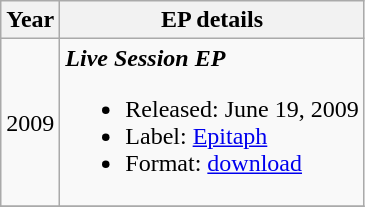<table class ="wikitable">
<tr>
<th>Year</th>
<th>EP details</th>
</tr>
<tr>
<td>2009</td>
<td><strong><em>Live Session EP</em></strong><br><ul><li>Released: June 19, 2009</li><li>Label: <a href='#'>Epitaph</a></li><li>Format: <a href='#'>download</a></li></ul></td>
</tr>
<tr>
</tr>
</table>
